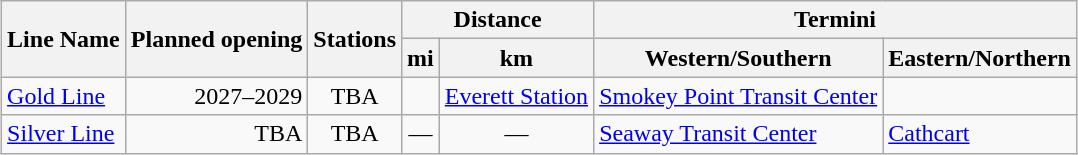<table class="wikitable sortable" style="margin: 0 auto; text-align:left;">
<tr>
<th rowspan=2>Line Name</th>
<th rowspan=2>Planned opening</th>
<th rowspan=2 data-sort-type="number">Stations</th>
<th colspan=2 class=unsortable>Distance</th>
<th colspan=2 class=unsortable>Termini</th>
</tr>
<tr>
<th>mi</th>
<th>km</th>
<th class=unsortable>Western/Southern</th>
<th class=unsortable>Eastern/Northern</th>
</tr>
<tr>
<td scope="row" style="text-align:left;"> <a href='#'>Gold Line</a></td>
<td align=right>2027–2029</td>
<td align=center>TBA</td>
<td></td>
<td><a href='#'>Everett Station</a></td>
<td><a href='#'>Smokey Point Transit Center</a></td>
</tr>
<tr>
<td scope="row" style="text-align:left;"> <a href='#'>Silver Line</a></td>
<td align=right>TBA</td>
<td align=center>TBA</td>
<td align=center>—</td>
<td align=center>—</td>
<td><a href='#'>Seaway Transit Center</a></td>
<td><a href='#'>Cathcart</a></td>
</tr>
</table>
